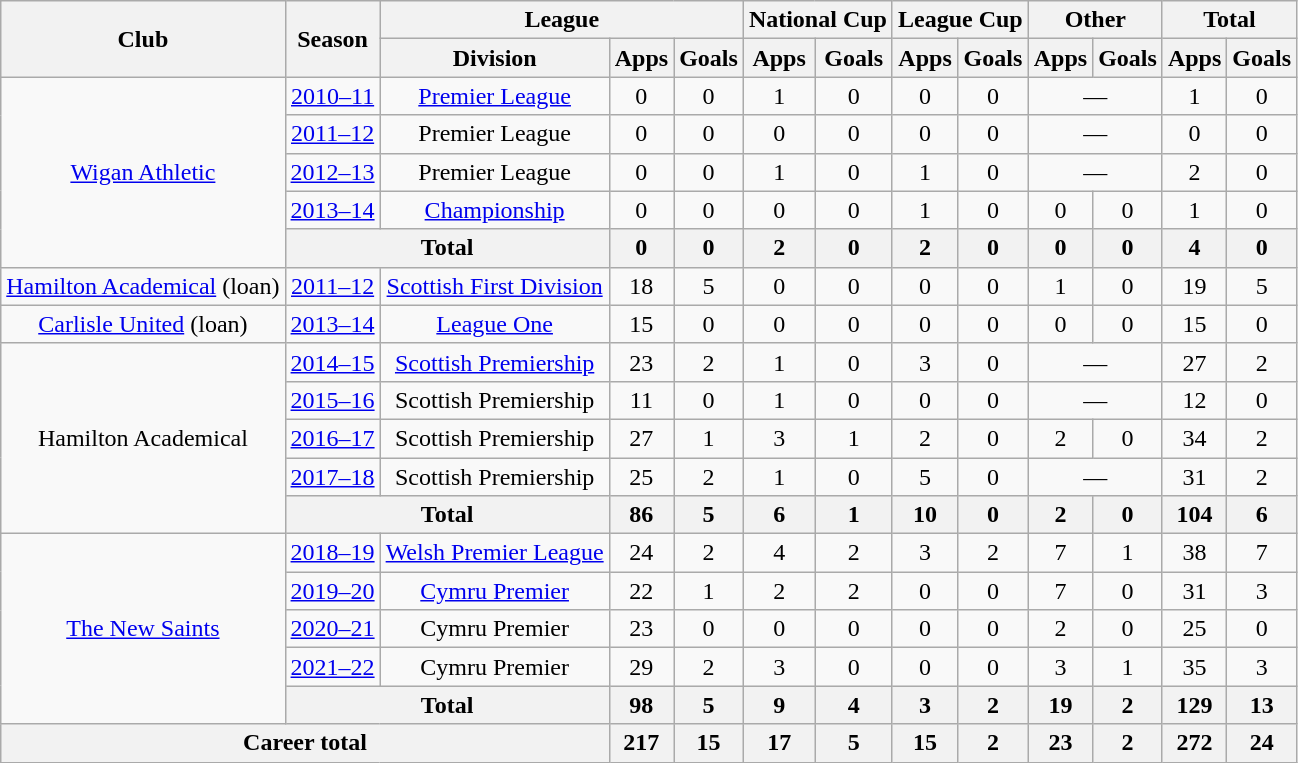<table class="wikitable" style="text-align: center">
<tr>
<th rowspan="2">Club</th>
<th rowspan="2">Season</th>
<th colspan="3">League</th>
<th colspan="2">National Cup</th>
<th colspan="2">League Cup</th>
<th colspan="2">Other</th>
<th colspan="2">Total</th>
</tr>
<tr>
<th>Division</th>
<th>Apps</th>
<th>Goals</th>
<th>Apps</th>
<th>Goals</th>
<th>Apps</th>
<th>Goals</th>
<th>Apps</th>
<th>Goals</th>
<th>Apps</th>
<th>Goals</th>
</tr>
<tr>
<td rowspan="5"><a href='#'>Wigan Athletic</a></td>
<td><a href='#'>2010–11</a></td>
<td><a href='#'>Premier League</a></td>
<td>0</td>
<td>0</td>
<td>1</td>
<td>0</td>
<td>0</td>
<td>0</td>
<td colspan="2">—</td>
<td>1</td>
<td>0</td>
</tr>
<tr>
<td><a href='#'>2011–12</a></td>
<td>Premier League</td>
<td>0</td>
<td>0</td>
<td>0</td>
<td>0</td>
<td>0</td>
<td>0</td>
<td colspan="2">—</td>
<td>0</td>
<td>0</td>
</tr>
<tr>
<td><a href='#'>2012–13</a></td>
<td>Premier League</td>
<td>0</td>
<td>0</td>
<td>1</td>
<td>0</td>
<td>1</td>
<td>0</td>
<td colspan="2">—</td>
<td>2</td>
<td>0</td>
</tr>
<tr>
<td><a href='#'>2013–14</a></td>
<td><a href='#'>Championship</a></td>
<td>0</td>
<td>0</td>
<td>0</td>
<td>0</td>
<td>1</td>
<td>0</td>
<td>0</td>
<td>0</td>
<td>1</td>
<td>0</td>
</tr>
<tr>
<th colspan="2">Total</th>
<th>0</th>
<th>0</th>
<th>2</th>
<th>0</th>
<th>2</th>
<th>0</th>
<th>0</th>
<th>0</th>
<th>4</th>
<th>0</th>
</tr>
<tr>
<td><a href='#'>Hamilton Academical</a> (loan)</td>
<td><a href='#'>2011–12</a></td>
<td><a href='#'>Scottish First Division</a></td>
<td>18</td>
<td>5</td>
<td>0</td>
<td>0</td>
<td>0</td>
<td>0</td>
<td>1</td>
<td>0</td>
<td>19</td>
<td>5</td>
</tr>
<tr>
<td><a href='#'>Carlisle United</a> (loan)</td>
<td><a href='#'>2013–14</a></td>
<td><a href='#'>League One</a></td>
<td>15</td>
<td>0</td>
<td>0</td>
<td>0</td>
<td>0</td>
<td>0</td>
<td>0</td>
<td>0</td>
<td>15</td>
<td>0</td>
</tr>
<tr>
<td rowspan="5">Hamilton Academical</td>
<td><a href='#'>2014–15</a></td>
<td><a href='#'>Scottish Premiership</a></td>
<td>23</td>
<td>2</td>
<td>1</td>
<td>0</td>
<td>3</td>
<td>0</td>
<td colspan="2">—</td>
<td>27</td>
<td>2</td>
</tr>
<tr>
<td><a href='#'>2015–16</a></td>
<td>Scottish Premiership</td>
<td>11</td>
<td>0</td>
<td>1</td>
<td>0</td>
<td>0</td>
<td>0</td>
<td colspan="2">—</td>
<td>12</td>
<td>0</td>
</tr>
<tr>
<td><a href='#'>2016–17</a></td>
<td>Scottish Premiership</td>
<td>27</td>
<td>1</td>
<td>3</td>
<td>1</td>
<td>2</td>
<td>0</td>
<td>2</td>
<td>0</td>
<td>34</td>
<td>2</td>
</tr>
<tr>
<td><a href='#'>2017–18</a></td>
<td>Scottish Premiership</td>
<td>25</td>
<td>2</td>
<td>1</td>
<td>0</td>
<td>5</td>
<td>0</td>
<td colspan="2">—</td>
<td>31</td>
<td>2</td>
</tr>
<tr>
<th colspan="2">Total</th>
<th>86</th>
<th>5</th>
<th>6</th>
<th>1</th>
<th>10</th>
<th>0</th>
<th>2</th>
<th>0</th>
<th>104</th>
<th>6</th>
</tr>
<tr>
<td rowspan="5"><a href='#'>The New Saints</a></td>
<td><a href='#'>2018–19</a></td>
<td><a href='#'>Welsh Premier League</a></td>
<td>24</td>
<td>2</td>
<td>4</td>
<td>2</td>
<td>3</td>
<td>2</td>
<td>7</td>
<td>1</td>
<td>38</td>
<td>7</td>
</tr>
<tr>
<td><a href='#'>2019–20</a></td>
<td><a href='#'>Cymru Premier</a></td>
<td>22</td>
<td>1</td>
<td>2</td>
<td>2</td>
<td>0</td>
<td>0</td>
<td>7</td>
<td>0</td>
<td>31</td>
<td>3</td>
</tr>
<tr>
<td><a href='#'>2020–21</a></td>
<td>Cymru Premier</td>
<td>23</td>
<td>0</td>
<td>0</td>
<td>0</td>
<td>0</td>
<td>0</td>
<td>2</td>
<td>0</td>
<td>25</td>
<td>0</td>
</tr>
<tr>
<td><a href='#'>2021–22</a></td>
<td>Cymru Premier</td>
<td>29</td>
<td>2</td>
<td>3</td>
<td>0</td>
<td>0</td>
<td>0</td>
<td>3</td>
<td>1</td>
<td>35</td>
<td>3</td>
</tr>
<tr>
<th colspan="2">Total</th>
<th>98</th>
<th>5</th>
<th>9</th>
<th>4</th>
<th>3</th>
<th>2</th>
<th>19</th>
<th>2</th>
<th>129</th>
<th>13</th>
</tr>
<tr>
<th colspan="3">Career total</th>
<th>217</th>
<th>15</th>
<th>17</th>
<th>5</th>
<th>15</th>
<th>2</th>
<th>23</th>
<th>2</th>
<th>272</th>
<th>24</th>
</tr>
</table>
